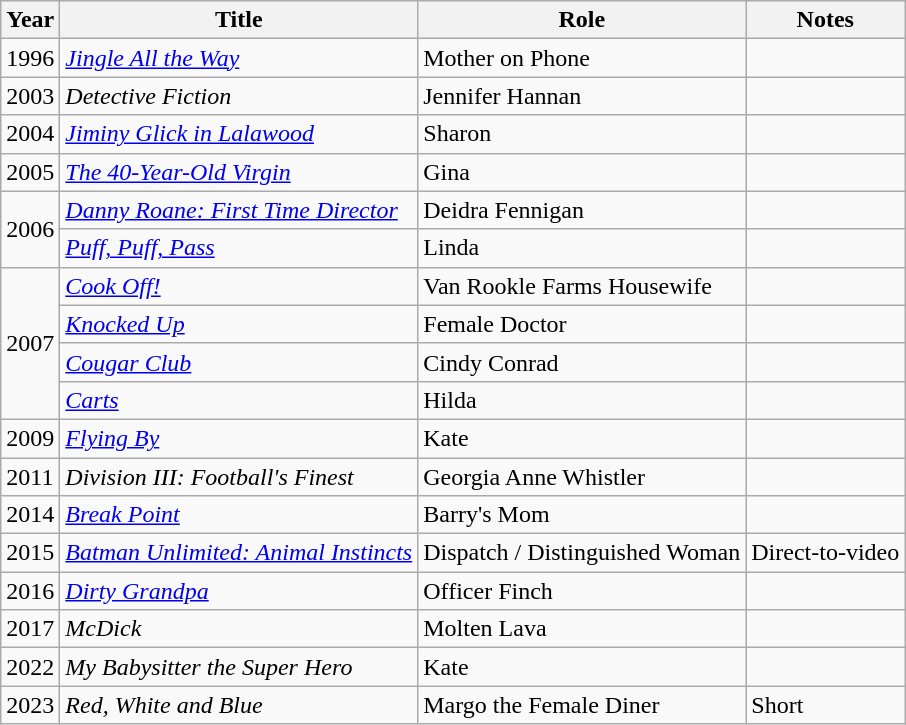<table class="wikitable">
<tr>
<th>Year</th>
<th>Title</th>
<th>Role</th>
<th>Notes</th>
</tr>
<tr>
<td>1996</td>
<td><em><a href='#'>Jingle All the Way</a></em></td>
<td>Mother on Phone</td>
<td></td>
</tr>
<tr>
<td>2003</td>
<td><em>Detective Fiction</em></td>
<td>Jennifer Hannan</td>
<td></td>
</tr>
<tr>
<td>2004</td>
<td><em><a href='#'>Jiminy Glick in Lalawood</a></em></td>
<td>Sharon</td>
<td></td>
</tr>
<tr>
<td>2005</td>
<td><em><a href='#'>The 40-Year-Old Virgin</a></em></td>
<td>Gina</td>
<td></td>
</tr>
<tr>
<td rowspan="2">2006</td>
<td><em><a href='#'>Danny Roane: First Time Director</a></em></td>
<td>Deidra Fennigan</td>
<td></td>
</tr>
<tr>
<td><em><a href='#'>Puff, Puff, Pass</a></em></td>
<td>Linda</td>
<td></td>
</tr>
<tr>
<td rowspan="4">2007</td>
<td><a href='#'><em>Cook Off!</em></a></td>
<td>Van Rookle Farms Housewife</td>
<td></td>
</tr>
<tr>
<td><em><a href='#'>Knocked Up</a></em></td>
<td>Female Doctor</td>
<td></td>
</tr>
<tr>
<td><em><a href='#'>Cougar Club</a></em></td>
<td>Cindy Conrad</td>
<td></td>
</tr>
<tr>
<td><a href='#'><em>Carts</em></a></td>
<td>Hilda</td>
<td></td>
</tr>
<tr>
<td>2009</td>
<td><em><a href='#'>Flying By</a></em></td>
<td>Kate</td>
<td></td>
</tr>
<tr>
<td>2011</td>
<td><em>Division III: Football's Finest</em></td>
<td>Georgia Anne Whistler</td>
<td></td>
</tr>
<tr>
<td>2014</td>
<td><a href='#'><em>Break Point</em></a></td>
<td>Barry's Mom</td>
<td></td>
</tr>
<tr>
<td>2015</td>
<td><em><a href='#'>Batman Unlimited: Animal Instincts</a></em></td>
<td>Dispatch / Distinguished Woman</td>
<td>Direct-to-video</td>
</tr>
<tr>
<td>2016</td>
<td><em><a href='#'>Dirty Grandpa</a></em></td>
<td>Officer Finch</td>
<td></td>
</tr>
<tr>
<td>2017</td>
<td><em>McDick</em></td>
<td>Molten Lava</td>
<td></td>
</tr>
<tr>
<td>2022</td>
<td><em>My Babysitter the Super Hero</em></td>
<td>Kate</td>
<td></td>
</tr>
<tr>
<td>2023</td>
<td><em>Red, White and Blue</em></td>
<td>Margo the Female Diner</td>
<td>Short</td>
</tr>
</table>
